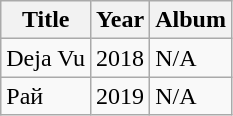<table class="wikitable">
<tr>
<th>Title</th>
<th>Year</th>
<th>Album</th>
</tr>
<tr>
<td>Deja Vu</td>
<td>2018</td>
<td>N/A</td>
</tr>
<tr>
<td>Рай</td>
<td>2019</td>
<td>N/A</td>
</tr>
</table>
